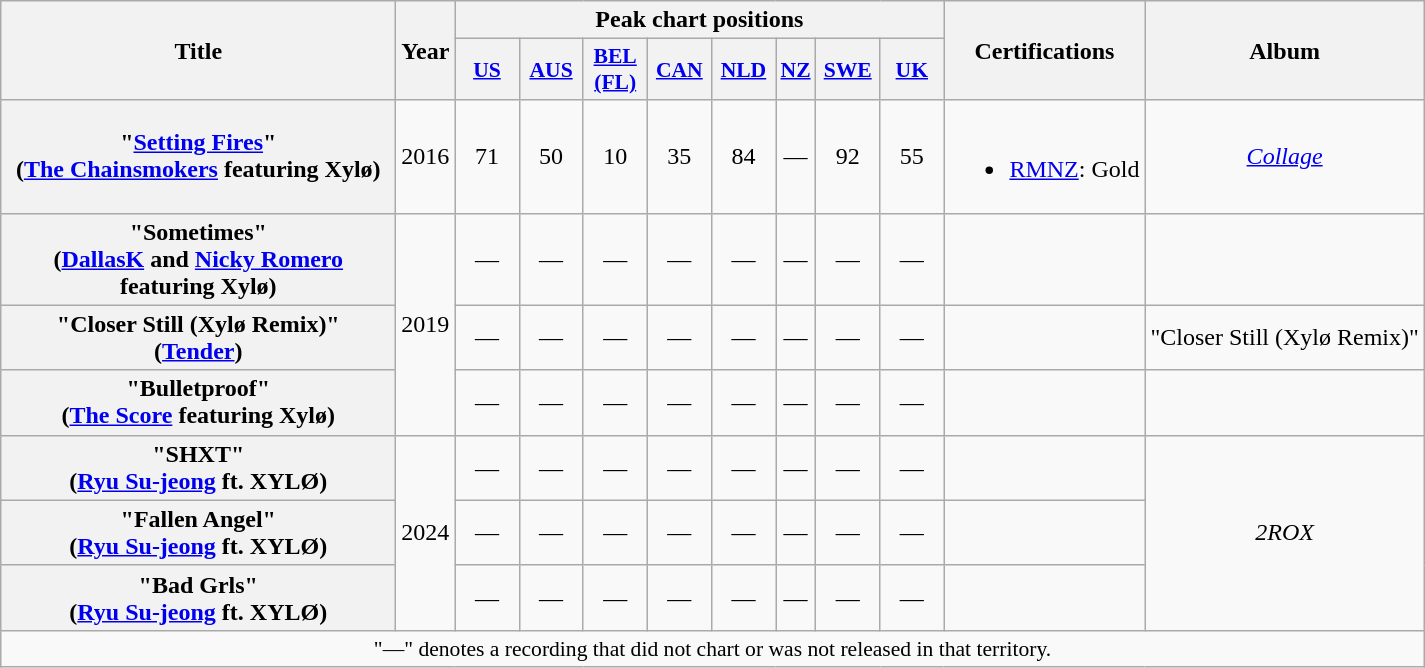<table class="wikitable plainrowheaders" style="text-align:center;">
<tr>
<th scope="col" rowspan="2" style="width:16em;">Title</th>
<th scope="col" rowspan="2">Year</th>
<th scope="col" colspan="8">Peak chart positions</th>
<th scope="col" rowspan="2">Certifications</th>
<th scope="col" rowspan="2">Album</th>
</tr>
<tr>
<th scope="col" style="width:2.5em;font-size:90%;"><a href='#'>US</a><br></th>
<th scope="col" style="width:2.5em;font-size:90%;"><a href='#'>AUS</a><br></th>
<th scope="col" style="width:2.5em;font-size:90%;"><a href='#'>BEL<br>(FL)</a> <br></th>
<th scope="col" style="width:2.5em;font-size:90%;"><a href='#'>CAN</a><br></th>
<th scope="col" style="width:2.5em;font-size:90%;"><a href='#'>NLD</a><br></th>
<th scope="col" style="width:2.5en;font-size:90%;"><a href='#'>NZ</a><br></th>
<th scope="col" style="width:2.5em;font-size:90%;"><a href='#'>SWE</a><br></th>
<th scope="col" style="width:2.5em;font-size:90%;"><a href='#'>UK</a><br></th>
</tr>
<tr>
<th scope="row">"<a href='#'>Setting Fires</a>"<br><span>(<a href='#'>The Chainsmokers</a> featuring Xylø)</span></th>
<td>2016</td>
<td>71</td>
<td>50</td>
<td>10</td>
<td>35</td>
<td>84</td>
<td>—</td>
<td>92</td>
<td>55</td>
<td><br><ul><li><a href='#'>RMNZ</a>: Gold</li></ul></td>
<td><em><a href='#'>Collage</a></em></td>
</tr>
<tr>
<th scope="row">"Sometimes"<br><span>(<a href='#'>DallasK</a> and <a href='#'>Nicky Romero</a> featuring Xylø)</span></th>
<td rowspan="3">2019</td>
<td>—</td>
<td>—</td>
<td>—</td>
<td>—</td>
<td>—</td>
<td>—</td>
<td>—</td>
<td>—</td>
<td></td>
<td></td>
</tr>
<tr>
<th scope="row">"Closer Still (Xylø Remix)"<br><span>(<a href='#'>Tender</a>)</span></th>
<td>—</td>
<td>—</td>
<td>—</td>
<td>—</td>
<td>—</td>
<td>—</td>
<td>—</td>
<td>—</td>
<td></td>
<td>"Closer Still (Xylø Remix)"</td>
</tr>
<tr>
<th scope="row">"Bulletproof"<br><span>(<a href='#'>The Score</a> featuring Xylø)</span></th>
<td>—</td>
<td>—</td>
<td>—</td>
<td>—</td>
<td>—</td>
<td>—</td>
<td>—</td>
<td>—</td>
<td></td>
<td></td>
</tr>
<tr>
<th scope="row">"SHXT"<br><span>(<a href='#'>Ryu Su-jeong</a> ft. XYLØ)</span></th>
<td rowspan="3">2024</td>
<td>—</td>
<td>—</td>
<td>—</td>
<td>—</td>
<td>—</td>
<td>—</td>
<td>—</td>
<td>—</td>
<td></td>
<td rowspan="3"><em>2ROX</em></td>
</tr>
<tr>
<th scope="row">"Fallen Angel"<br><span>(<a href='#'>Ryu Su-jeong</a> ft. XYLØ)</span></th>
<td>—</td>
<td>—</td>
<td>—</td>
<td>—</td>
<td>—</td>
<td>—</td>
<td>—</td>
<td>—</td>
<td></td>
</tr>
<tr>
<th scope="row">"Bad Grls"<br><span>(<a href='#'>Ryu Su-jeong</a> ft. XYLØ)</span></th>
<td>—</td>
<td>—</td>
<td>—</td>
<td>—</td>
<td>—</td>
<td>—</td>
<td>—</td>
<td>—</td>
<td></td>
</tr>
<tr>
<td colspan="12" style="font-size:90%">"—" denotes a recording that did not chart or was not released in that territory.</td>
</tr>
</table>
